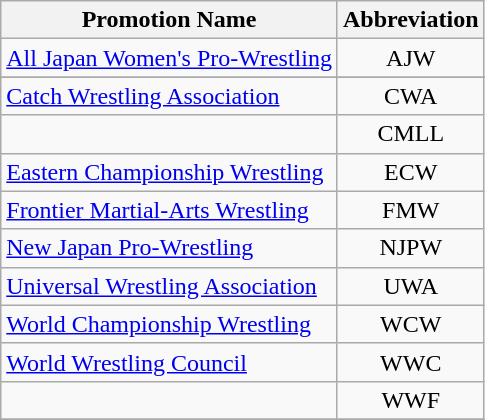<table class="wikitable">
<tr>
<th>Promotion Name</th>
<th>Abbreviation</th>
</tr>
<tr>
<td><a href='#'>All Japan Women's Pro-Wrestling</a></td>
<td align=center>AJW</td>
</tr>
<tr>
</tr>
<tr>
<td><a href='#'>Catch Wrestling Association</a></td>
<td align=center>CWA</td>
</tr>
<tr>
<td></td>
<td align=center>CMLL</td>
</tr>
<tr>
<td><a href='#'>Eastern Championship Wrestling</a></td>
<td align=center>ECW</td>
</tr>
<tr>
<td><a href='#'>Frontier Martial-Arts Wrestling</a></td>
<td align=center>FMW</td>
</tr>
<tr>
<td><a href='#'>New Japan Pro-Wrestling</a></td>
<td align=center>NJPW</td>
</tr>
<tr>
<td><a href='#'>Universal Wrestling Association</a></td>
<td align=center>UWA</td>
</tr>
<tr>
<td><a href='#'>World Championship Wrestling</a></td>
<td align=center>WCW</td>
</tr>
<tr>
<td><a href='#'>World Wrestling Council</a></td>
<td align=center>WWC</td>
</tr>
<tr>
<td></td>
<td align=center>WWF</td>
</tr>
<tr>
</tr>
</table>
